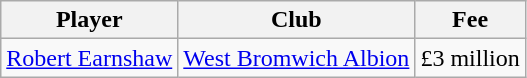<table class="wikitable" style="text-align: center">
<tr>
<th>Player</th>
<th>Club</th>
<th>Fee</th>
</tr>
<tr>
<td><a href='#'>Robert Earnshaw</a></td>
<td><a href='#'>West Bromwich Albion</a></td>
<td>£3 million</td>
</tr>
</table>
